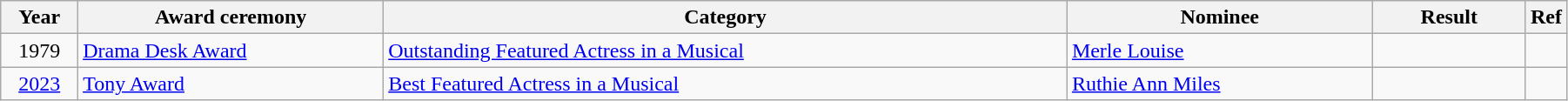<table class="wikitable" width="95%">
<tr>
<th width="5%">Year</th>
<th width="20%">Award ceremony</th>
<th width="45%">Category</th>
<th width="20%">Nominee</th>
<th width="10%">Result</th>
<th>Ref</th>
</tr>
<tr>
<td align="center">1979</td>
<td><a href='#'>Drama Desk Award</a></td>
<td><a href='#'>Outstanding Featured Actress in a Musical</a></td>
<td><a href='#'>Merle Louise</a></td>
<td></td>
<td></td>
</tr>
<tr>
<td align="center"><a href='#'>2023</a></td>
<td><a href='#'>Tony Award</a></td>
<td><a href='#'>Best Featured Actress in a Musical</a></td>
<td><a href='#'>Ruthie Ann Miles</a></td>
<td></td>
</tr>
</table>
